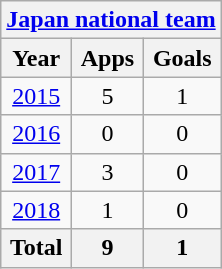<table class="wikitable" style="text-align:center">
<tr>
<th colspan=3><a href='#'>Japan national team</a></th>
</tr>
<tr>
<th>Year</th>
<th>Apps</th>
<th>Goals</th>
</tr>
<tr>
<td><a href='#'>2015</a></td>
<td>5</td>
<td>1</td>
</tr>
<tr>
<td><a href='#'>2016</a></td>
<td>0</td>
<td>0</td>
</tr>
<tr>
<td><a href='#'>2017</a></td>
<td>3</td>
<td>0</td>
</tr>
<tr>
<td><a href='#'>2018</a></td>
<td>1</td>
<td>0</td>
</tr>
<tr>
<th>Total</th>
<th>9</th>
<th>1</th>
</tr>
</table>
